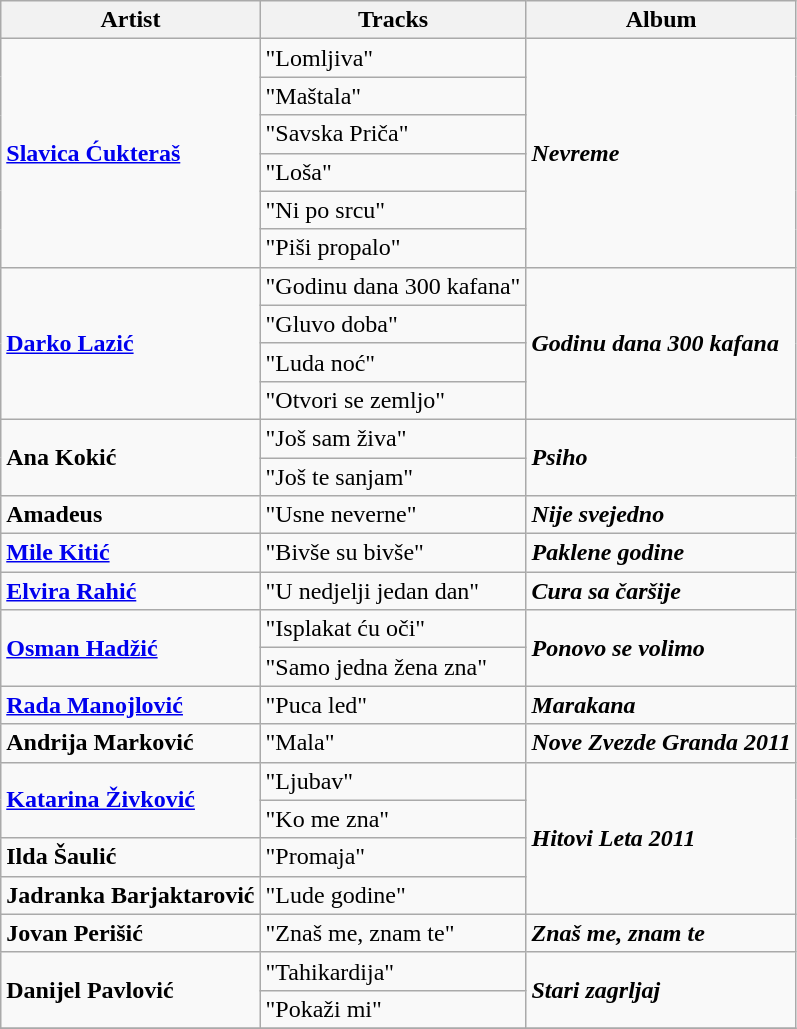<table class="wikitable">
<tr>
<th rowspan="1">Artist</th>
<th rowspan="1">Tracks</th>
<th rowspan="1">Album</th>
</tr>
<tr>
<td rowspan="6"><strong><a href='#'>Slavica Ćukteraš</a></strong></td>
<td>"Lomljiva"</td>
<td rowspan="6"><strong><em>Nevreme</em></strong></td>
</tr>
<tr>
<td>"Maštala"</td>
</tr>
<tr>
<td>"Savska Priča"</td>
</tr>
<tr>
<td>"Loša"</td>
</tr>
<tr>
<td>"Ni po srcu"</td>
</tr>
<tr>
<td>"Piši propalo"</td>
</tr>
<tr>
<td rowspan="4"><strong><a href='#'>Darko Lazić</a></strong></td>
<td>"Godinu dana 300 kafana"</td>
<td rowspan="4"><strong><em>Godinu dana 300 kafana</em></strong></td>
</tr>
<tr>
<td>"Gluvo doba"</td>
</tr>
<tr>
<td>"Luda noć"</td>
</tr>
<tr>
<td>"Otvori se zemljo"</td>
</tr>
<tr>
<td rowspan="2"><strong>Ana Kokić</strong></td>
<td>"Još sam živa"</td>
<td rowspan="2"><strong><em>Psiho</em></strong></td>
</tr>
<tr>
<td>"Još te sanjam"</td>
</tr>
<tr>
<td rowspan="1"><strong>Amadeus</strong></td>
<td>"Usne neverne"</td>
<td rowspan="1"><strong><em>Nije svejedno</em></strong></td>
</tr>
<tr>
<td rowspan="1"><strong><a href='#'>Mile Kitić</a></strong></td>
<td>"Bivše su bivše"</td>
<td rowspan="1"><strong><em>Paklene godine</em></strong></td>
</tr>
<tr>
<td rowspan="1"><strong><a href='#'>Elvira Rahić</a></strong></td>
<td>"U nedjelji jedan dan"</td>
<td rowspan="1"><strong><em>Cura sa čaršije</em></strong></td>
</tr>
<tr>
<td rowspan="2"><strong><a href='#'>Osman Hadžić</a></strong></td>
<td>"Isplakat ću oči"</td>
<td rowspan="2"><strong><em>Ponovo se volimo</em></strong></td>
</tr>
<tr>
<td>"Samo jedna žena zna"</td>
</tr>
<tr>
<td rowspan="1"><strong><a href='#'>Rada Manojlović</a></strong></td>
<td>"Puca led"</td>
<td rowspan="1"><strong><em>Marakana</em></strong></td>
</tr>
<tr>
<td rowspan="1"><strong>Andrija Marković</strong></td>
<td>"Mala"</td>
<td rowspan="1"><strong><em>Nove Zvezde Granda 2011</em></strong></td>
</tr>
<tr>
<td rowspan="2"><strong><a href='#'>Katarina Živković</a></strong></td>
<td>"Ljubav"</td>
<td rowspan="4"><strong><em>Hitovi Leta 2011</em></strong></td>
</tr>
<tr>
<td>"Ko me zna"</td>
</tr>
<tr>
<td rowspan="1"><strong>Ilda Šaulić</strong></td>
<td>"Promaja"</td>
</tr>
<tr>
<td rowspan="1"><strong>Jadranka Barjaktarović</strong></td>
<td>"Lude godine"</td>
</tr>
<tr>
<td rowspan="1"><strong>Jovan Perišić</strong></td>
<td>"Znaš me, znam te"</td>
<td rowspan="1"><strong><em>Znaš me, znam te</em></strong></td>
</tr>
<tr>
<td rowspan="2"><strong>Danijel Pavlović</strong></td>
<td>"Tahikardija"</td>
<td rowspan="2"><strong><em>Stari zagrljaj</em></strong></td>
</tr>
<tr>
<td>"Pokaži mi"</td>
</tr>
<tr>
</tr>
</table>
